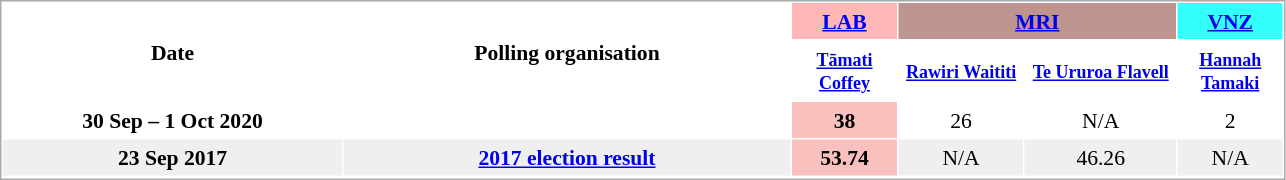<table cellpadding="5" cellspacing="1" style="font-size:90%; line-height:14px; text-align:center; border: 1px solid #aaa">
<tr>
<th rowspan="2" style="width:15em;">Date</th>
<th rowspan="2" style="width:20em;">Polling organisation</th>
<th style="background-color:#FFB6B6;width:60px"><a href='#'>LAB</a></th>
<th colspan="2" style="background-color:#BD9490;width:60px;"><a href='#'>MRI</a></th>
<th style="background-color:#33FFFF;width:60px"><a href='#'>VNZ</a></th>
</tr>
<tr>
<th><small><a href='#'>Tāmati Coffey</a></small></th>
<th><small><a href='#'>Rawiri Waititi</a></small></th>
<th><small><a href='#'>Te Ururoa Flavell</a></small></th>
<th><small><a href='#'>Hannah Tamaki</a></small></th>
</tr>
<tr>
<td><strong>30 Sep – 1 Oct 2020</strong></td>
<td></td>
<td style="background:#F8C1BE"><strong>38</strong></td>
<td>26</td>
<td>N/A</td>
<td>2</td>
</tr>
<tr style="background:#EFEFEF;">
<td><strong>23 Sep 2017</strong></td>
<td><strong><a href='#'>2017 election result</a></strong></td>
<td style="background:#F8C1BE"><strong>53.74</strong></td>
<td>N/A</td>
<td>46.26</td>
<td>N/A</td>
</tr>
<tr>
</tr>
</table>
